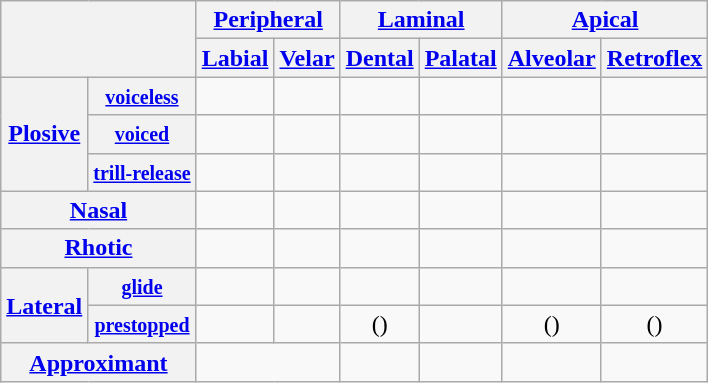<table class=" wikitable" style="text-align: center;">
<tr>
<th colspan="2" rowspan="2"></th>
<th colspan="2"><a href='#'>Peripheral</a></th>
<th colspan="2"><a href='#'>Laminal</a></th>
<th colspan="2"><a href='#'>Apical</a></th>
</tr>
<tr>
<th><a href='#'>Labial</a></th>
<th><a href='#'>Velar</a></th>
<th><a href='#'>Dental</a></th>
<th><a href='#'>Palatal</a></th>
<th><a href='#'>Alveolar</a></th>
<th><a href='#'>Retroflex</a></th>
</tr>
<tr>
<th rowspan="3"><a href='#'>Plosive</a></th>
<th><small><a href='#'>voiceless</a></small></th>
<td></td>
<td></td>
<td></td>
<td></td>
<td></td>
<td></td>
</tr>
<tr>
<th><small><a href='#'>voiced</a></small></th>
<td></td>
<td></td>
<td></td>
<td></td>
<td></td>
<td></td>
</tr>
<tr>
<th><small><a href='#'>trill-release</a></small></th>
<td></td>
<td></td>
<td></td>
<td></td>
<td></td>
<td></td>
</tr>
<tr>
<th colspan="2"><a href='#'>Nasal</a></th>
<td></td>
<td></td>
<td></td>
<td></td>
<td></td>
<td></td>
</tr>
<tr>
<th colspan="2"><a href='#'>Rhotic</a></th>
<td></td>
<td></td>
<td></td>
<td></td>
<td></td>
<td></td>
</tr>
<tr>
<th rowspan="2"><a href='#'>Lateral</a></th>
<th><small><a href='#'>glide</a></small></th>
<td></td>
<td></td>
<td></td>
<td></td>
<td></td>
<td></td>
</tr>
<tr>
<th><small><a href='#'>prestopped</a></small></th>
<td></td>
<td></td>
<td>()</td>
<td></td>
<td>()</td>
<td>()</td>
</tr>
<tr>
<th colspan="2"><a href='#'>Approximant</a></th>
<td colspan="2"></td>
<td></td>
<td></td>
<td></td>
<td></td>
</tr>
</table>
